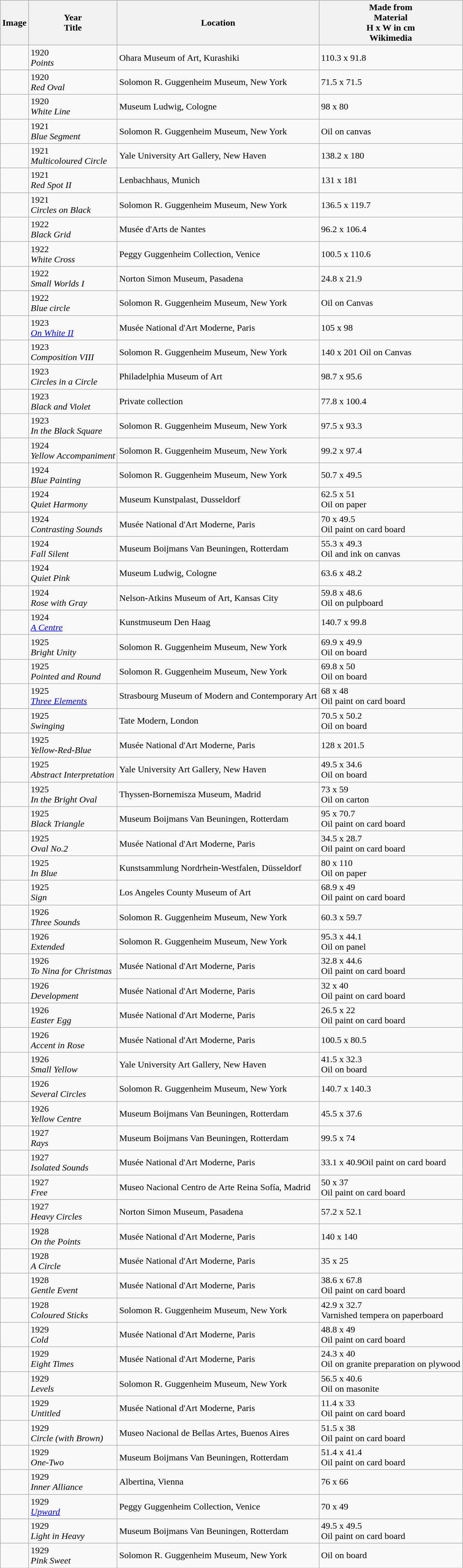<table class="wikitable sortable" text-align: center;">
<tr>
<th>Image</th>
<th>Year<br>Title</th>
<th>Location</th>
<th>Made from<br>Material<br>H x W in cm<br>Wikimedia</th>
</tr>
<tr>
<td></td>
<td>1920<br><em>Points</em></td>
<td>Ohara Museum of Art, Kurashiki</td>
<td>110.3 x 91.8</td>
</tr>
<tr>
<td></td>
<td>1920<br><em>Red Oval</em></td>
<td>Solomon R. Guggenheim Museum, New York</td>
<td>71.5 x 71.5</td>
</tr>
<tr>
<td></td>
<td>1920<br><em>White Line</em></td>
<td>Museum Ludwig, Cologne</td>
<td>98 x 80</td>
</tr>
<tr>
<td></td>
<td>1921<br><em>Blue Segment</em></td>
<td>Solomon R. Guggenheim Museum, New York</td>
<td>Oil on canvas</td>
</tr>
<tr>
<td></td>
<td>1921<br><em>Multicoloured Circle</em></td>
<td>Yale University Art Gallery, New Haven</td>
<td>138.2 x 180</td>
</tr>
<tr>
<td></td>
<td>1921<br><em>Red Spot II</em></td>
<td>Lenbachhaus, Munich</td>
<td>131 x 181</td>
</tr>
<tr>
<td></td>
<td>1921<br><em>Circles on Black</em></td>
<td>Solomon R. Guggenheim Museum, New York</td>
<td>136.5 x 119.7</td>
</tr>
<tr>
<td></td>
<td>1922<br><em>Black Grid</em></td>
<td>Musée d'Arts de Nantes</td>
<td>96.2 x 106.4</td>
</tr>
<tr>
<td></td>
<td>1922<br><em>White Cross</em></td>
<td>Peggy Guggenheim Collection, Venice</td>
<td>100.5 x 110.6</td>
</tr>
<tr>
<td></td>
<td>1922<br><em>Small Worlds I</em></td>
<td>Norton Simon Museum, Pasadena</td>
<td>24.8 x 21.9</td>
</tr>
<tr>
<td></td>
<td>1922<br><em>Blue circle</em></td>
<td>Solomon R. Guggenheim Museum, New York</td>
<td>Oil on Canvas</td>
</tr>
<tr>
<td></td>
<td>1923<br><em><a href='#'>On White II</a></em></td>
<td>Musée National d'Art Moderne, Paris</td>
<td>105 x 98</td>
</tr>
<tr>
<td></td>
<td>1923<br><em>Composition VIII</em></td>
<td>Solomon R. Guggenheim Museum, New York</td>
<td>140 x 201 Oil on Canvas</td>
</tr>
<tr>
<td></td>
<td>1923<br><em>Circles in a Circle</em></td>
<td>Philadelphia Museum of Art</td>
<td>98.7 x 95.6</td>
</tr>
<tr>
<td></td>
<td>1923<br><em>Black and Violet</em></td>
<td>Private collection</td>
<td>77.8 x 100.4</td>
</tr>
<tr>
<td></td>
<td>1923<br><em>In the Black Square</em></td>
<td>Solomon R. Guggenheim Museum, New York</td>
<td>97.5 x 93.3</td>
</tr>
<tr>
<td></td>
<td>1924<br><em>Yellow Accompaniment</em></td>
<td>Solomon R. Guggenheim Museum, New York</td>
<td>99.2 x 97.4</td>
</tr>
<tr>
<td></td>
<td>1924<br><em>Blue Painting</em></td>
<td>Solomon R. Guggenheim Museum, New York</td>
<td>50.7 x 49.5</td>
</tr>
<tr>
<td></td>
<td>1924<br><em>Quiet Harmony</em></td>
<td>Museum Kunstpalast, Dusseldorf</td>
<td>62.5 x 51<br>Oil on paper</td>
</tr>
<tr>
<td></td>
<td>1924<br><em>Contrasting Sounds</em></td>
<td>Musée National d'Art Moderne, Paris</td>
<td>70 x 49.5<br>Oil paint on card board</td>
</tr>
<tr>
<td></td>
<td>1924<br><em>Fall Silent</em></td>
<td>Museum Boijmans Van Beuningen, Rotterdam</td>
<td>55.3 x 49.3<br>Oil and ink on canvas</td>
</tr>
<tr>
<td></td>
<td>1924<br><em>Quiet Pink</em></td>
<td>Museum Ludwig, Cologne</td>
<td>63.6 x 48.2</td>
</tr>
<tr>
<td></td>
<td>1924<br><em>Rose with Gray</em></td>
<td>Nelson-Atkins Museum of Art, Kansas City</td>
<td>59.8 x 48.6<br>Oil on pulpboard</td>
</tr>
<tr>
<td></td>
<td>1924<br><em><a href='#'>A Centre</a></em></td>
<td>Kunstmuseum Den Haag</td>
<td>140.7 x 99.8</td>
</tr>
<tr>
<td></td>
<td>1925<br><em>Bright Unity</em></td>
<td>Solomon R. Guggenheim Museum, New York</td>
<td>69.9 x 49.9<br>Oil on board</td>
</tr>
<tr>
<td></td>
<td>1925<br><em>Pointed and Round</em></td>
<td>Solomon R. Guggenheim Museum, New York</td>
<td>69.8 x 50<br>Oil on board</td>
</tr>
<tr>
<td></td>
<td>1925<br><em><a href='#'>Three Elements</a></em></td>
<td>Strasbourg Museum of Modern and Contemporary Art</td>
<td>68 x 48<br>Oil paint on card board</td>
</tr>
<tr>
<td></td>
<td>1925<br><em>Swinging</em></td>
<td>Tate Modern, London</td>
<td>70.5 x 50.2<br>Oil on board</td>
</tr>
<tr>
<td></td>
<td>1925<br><em>Yellow-Red-Blue</em></td>
<td>Musée National d'Art Moderne, Paris</td>
<td>128 x 201.5</td>
</tr>
<tr>
<td></td>
<td>1925<br><em>Abstract Interpretation</em></td>
<td>Yale University Art Gallery, New Haven</td>
<td>49.5 x 34.6<br>Oil on board</td>
</tr>
<tr>
<td></td>
<td>1925<br><em>In the Bright Oval</em></td>
<td>Thyssen-Bornemisza Museum, Madrid</td>
<td>73 x 59<br>Oil on carton</td>
</tr>
<tr>
<td></td>
<td>1925<br><em>Black Triangle</em></td>
<td>Museum Boijmans Van Beuningen, Rotterdam</td>
<td>95 x 70.7<br>Oil paint on card board</td>
</tr>
<tr>
<td></td>
<td>1925<br><em>Oval No.2</em></td>
<td>Musée National d'Art Moderne, Paris</td>
<td>34.5 x 28.7<br>Oil paint on card board</td>
</tr>
<tr>
<td></td>
<td>1925<br><em>In Blue</em></td>
<td>Kunstsammlung Nordrhein-Westfalen, Düsseldorf</td>
<td>80 x 110<br>Oil on paper</td>
</tr>
<tr>
<td></td>
<td>1925<br><em>Sign</em></td>
<td>Los Angeles County Museum of Art</td>
<td>68.9 x 49<br>Oil paint on card board</td>
</tr>
<tr>
<td></td>
<td>1926<br><em>Three Sounds</em></td>
<td>Solomon R. Guggenheim Museum, New York</td>
<td>60.3 x 59.7</td>
</tr>
<tr>
<td></td>
<td>1926<br><em>Extended</em></td>
<td>Solomon R. Guggenheim Museum, New York</td>
<td>95.3 x 44.1<br>Oil on panel</td>
</tr>
<tr>
<td></td>
<td>1926<br><em>To Nina for Christmas</em></td>
<td>Musée National d'Art Moderne, Paris</td>
<td>32.8 x 44.6<br>Oil paint on card board</td>
</tr>
<tr>
<td></td>
<td>1926<br><em>Development</em></td>
<td>Musée National d'Art Moderne, Paris</td>
<td>32 x 40<br>Oil paint on card board</td>
</tr>
<tr>
<td></td>
<td>1926<br><em>Easter Egg</em></td>
<td>Musée National d'Art Moderne, Paris</td>
<td>26.5 x 22<br>Oil paint on card board</td>
</tr>
<tr>
<td></td>
<td>1926<br><em>Accent in Rose</em></td>
<td>Musée National d'Art Moderne, Paris</td>
<td>100.5 x 80.5</td>
</tr>
<tr>
<td></td>
<td>1926<br><em>Small Yellow</em></td>
<td>Yale University Art Gallery, New Haven</td>
<td>41.5 x 32.3<br>Oil on board</td>
</tr>
<tr>
<td></td>
<td>1926<br><em>Several Circles</em></td>
<td>Solomon R. Guggenheim Museum, New York</td>
<td>140.7 x 140.3</td>
</tr>
<tr>
<td></td>
<td>1926<br><em>Yellow Centre</em></td>
<td>Museum Boijmans Van Beuningen, Rotterdam</td>
<td>45.5 x 37.6</td>
</tr>
<tr>
<td></td>
<td>1927<br><em>Rays</em></td>
<td>Museum Boijmans Van Beuningen, Rotterdam</td>
<td>99.5 x 74</td>
</tr>
<tr>
<td></td>
<td>1927<br><em>Isolated Sounds</em></td>
<td>Musée National d'Art Moderne, Paris</td>
<td>33.1 x 40.9<bf>Oil paint on card board</td>
</tr>
<tr>
<td></td>
<td>1927<br><em>Free</em></td>
<td>Museo Nacional Centro de Arte Reina Sofía, Madrid</td>
<td>50 x 37<br>Oil paint on card board</td>
</tr>
<tr>
<td></td>
<td>1927<br><em>Heavy Circles</em></td>
<td>Norton Simon Museum, Pasadena</td>
<td>57.2 x 52.1</td>
</tr>
<tr>
<td></td>
<td>1928<br><em>On the Points</em></td>
<td>Musée National d'Art Moderne, Paris</td>
<td>140 x 140</td>
</tr>
<tr>
<td></td>
<td>1928<br><em>A Circle</em></td>
<td>Musée National d'Art Moderne, Paris</td>
<td>35 x 25</td>
</tr>
<tr>
<td></td>
<td>1928<br><em>Gentle Event</em></td>
<td>Musée National d'Art Moderne, Paris</td>
<td>38.6 x 67.8<br>Oil paint on card board</td>
</tr>
<tr>
<td></td>
<td>1928<br><em>Coloured Sticks</em></td>
<td>Solomon R. Guggenheim Museum, New York</td>
<td>42.9 x 32.7<br>Varnished tempera on paperboard</td>
</tr>
<tr>
<td></td>
<td>1929<br><em>Cold</em></td>
<td>Musée National d'Art Moderne, Paris</td>
<td>48.8 x 49<br>Oil paint on card board</td>
</tr>
<tr>
<td></td>
<td>1929<br><em>Eight Times</em></td>
<td>Musée National d'Art Moderne, Paris</td>
<td>24.3 x 40<br>Oil on granite preparation on plywood</td>
</tr>
<tr>
<td></td>
<td>1929<br><em>Levels</em></td>
<td>Solomon R. Guggenheim Museum, New York</td>
<td>56.5 x 40.6<br>Oil on masonite</td>
</tr>
<tr>
<td></td>
<td>1929<br><em>Untitled</em></td>
<td>Musée National d'Art Moderne, Paris</td>
<td>11.4 x 33<br>Oil paint on card board</td>
</tr>
<tr>
<td></td>
<td>1929<br><em>Circle (with Brown)</em></td>
<td>Museo Nacional de Bellas Artes, Buenos Aires</td>
<td>51.5 x 38<br>Oil paint on card board</td>
</tr>
<tr>
<td></td>
<td>1929<br><em>One-Two</em></td>
<td>Museum Boijmans Van Beuningen, Rotterdam</td>
<td>51.4 x 41.4<br>Oil paint on card board</td>
</tr>
<tr>
<td></td>
<td>1929<br><em>Inner Alliance</em></td>
<td>Albertina, Vienna</td>
<td>76 x 66</td>
</tr>
<tr>
<td></td>
<td>1929<br><em><a href='#'>Upward</a></em></td>
<td>Peggy Guggenheim Collection, Venice</td>
<td>70 x 49</td>
</tr>
<tr>
<td></td>
<td>1929<br><em>Light in Heavy</em></td>
<td>Museum Boijmans Van Beuningen, Rotterdam</td>
<td>49.5 x 49.5<br>Oil paint on card board</td>
</tr>
<tr>
<td></td>
<td>1929<br><em>Pink Sweet</em></td>
<td>Solomon R. Guggenheim Museum, New York</td>
<td>Oil on board</td>
</tr>
</table>
